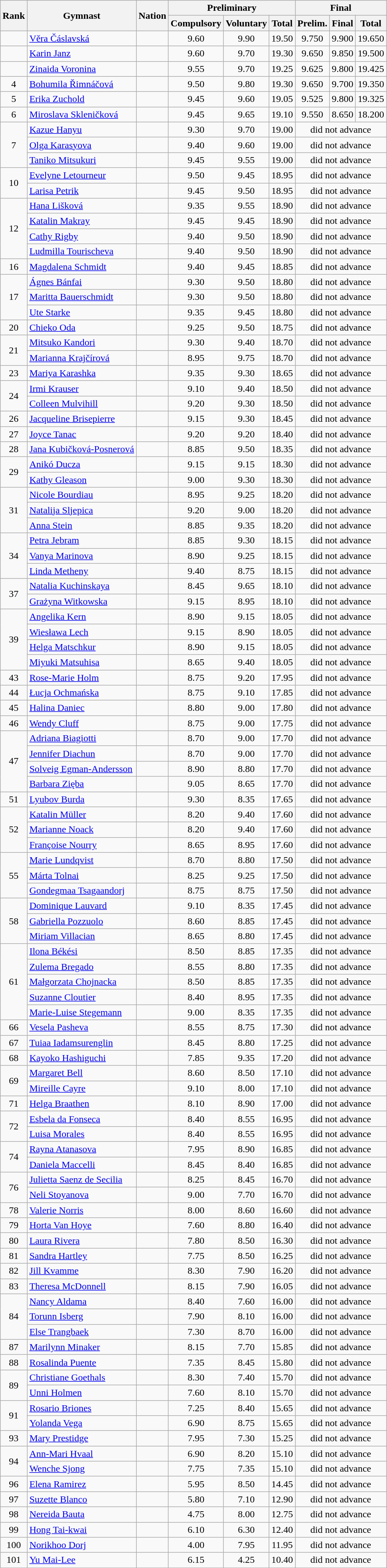<table class="wikitable sortable" style="text-align:center">
<tr>
<th rowspan=2>Rank</th>
<th rowspan=2>Gymnast</th>
<th rowspan=2>Nation</th>
<th colspan=3>Preliminary</th>
<th colspan=3>Final</th>
</tr>
<tr>
<th>Compulsory</th>
<th>Voluntary</th>
<th>Total</th>
<th> Prelim.</th>
<th>Final</th>
<th>Total</th>
</tr>
<tr>
<td></td>
<td align=left data-sort-value="Čáslavská, Věra"><a href='#'>Věra Čáslavská</a></td>
<td align=left></td>
<td>9.60</td>
<td>9.90</td>
<td>19.50</td>
<td>9.750</td>
<td>9.900</td>
<td>19.650</td>
</tr>
<tr>
<td></td>
<td align=left data-sort-value="Janz, Karin"><a href='#'>Karin Janz</a></td>
<td align=left></td>
<td>9.60</td>
<td>9.70</td>
<td>19.30</td>
<td>9.650</td>
<td>9.850</td>
<td>19.500</td>
</tr>
<tr>
<td></td>
<td align=left data-sort-value="Voronina, Zinaida"><a href='#'>Zinaida Voronina</a></td>
<td align=left></td>
<td>9.55</td>
<td>9.70</td>
<td>19.25</td>
<td>9.625</td>
<td>9.800</td>
<td>19.425</td>
</tr>
<tr>
<td>4</td>
<td align=left data-sort-value="Řimnáčová, Bohumila"><a href='#'>Bohumila Řimnáčová</a></td>
<td align=left></td>
<td>9.50</td>
<td>9.80</td>
<td>19.30</td>
<td>9.650</td>
<td>9.700</td>
<td>19.350</td>
</tr>
<tr>
<td>5</td>
<td align=left data-sort-value="Zuchold, Erika"><a href='#'>Erika Zuchold</a></td>
<td align=left></td>
<td>9.45</td>
<td>9.60</td>
<td>19.05</td>
<td>9.525</td>
<td>9.800</td>
<td>19.325</td>
</tr>
<tr>
<td>6</td>
<td align=left data-sort-value="Skleničková, Miroslava"><a href='#'>Miroslava Skleničková</a></td>
<td align=left></td>
<td>9.45</td>
<td>9.65</td>
<td>19.10</td>
<td>9.550</td>
<td>8.650</td>
<td>18.200</td>
</tr>
<tr>
<td rowspan=3>7</td>
<td align=left data-sort-value="Hanyu, Kazue"><a href='#'>Kazue Hanyu</a></td>
<td align=left></td>
<td>9.30</td>
<td>9.70</td>
<td>19.00</td>
<td colspan=3>did not advance</td>
</tr>
<tr>
<td align=left data-sort-value="Karasyova, Olga"><a href='#'>Olga Karasyova</a></td>
<td align=left></td>
<td>9.40</td>
<td>9.60</td>
<td>19.00</td>
<td colspan=3>did not advance</td>
</tr>
<tr>
<td align=left data-sort-value="Mitsukuri, Taniko"><a href='#'>Taniko Mitsukuri</a></td>
<td align=left></td>
<td>9.45</td>
<td>9.55</td>
<td>19.00</td>
<td colspan=3>did not advance</td>
</tr>
<tr>
<td rowspan=2>10</td>
<td align=left data-sort-value="Letourneur, Evelyne"><a href='#'>Evelyne Letourneur</a></td>
<td align=left></td>
<td>9.50</td>
<td>9.45</td>
<td>18.95</td>
<td colspan=3>did not advance</td>
</tr>
<tr>
<td align=left data-sort-value="Petrik, Larisa"><a href='#'>Larisa Petrik</a></td>
<td align=left></td>
<td>9.45</td>
<td>9.50</td>
<td>18.95</td>
<td colspan=3>did not advance</td>
</tr>
<tr>
<td rowspan=4>12</td>
<td align=left data-sort-value="Lišková, Hana"><a href='#'>Hana Lišková</a></td>
<td align=left></td>
<td>9.35</td>
<td>9.55</td>
<td>18.90</td>
<td colspan=3>did not advance</td>
</tr>
<tr>
<td align=left data-sort-value="Makray, Katalin"><a href='#'>Katalin Makray</a></td>
<td align=left></td>
<td>9.45</td>
<td>9.45</td>
<td>18.90</td>
<td colspan=3>did not advance</td>
</tr>
<tr>
<td align=left data-sort-value="Rigby, Cathy"><a href='#'>Cathy Rigby</a></td>
<td align=left></td>
<td>9.40</td>
<td>9.50</td>
<td>18.90</td>
<td colspan=3>did not advance</td>
</tr>
<tr>
<td align=left data-sort-value="Tourischeva, Ludmilla"><a href='#'>Ludmilla Tourischeva</a></td>
<td align=left></td>
<td>9.40</td>
<td>9.50</td>
<td>18.90</td>
<td colspan=3>did not advance</td>
</tr>
<tr>
<td>16</td>
<td align=left data-sort-value="Schmidt, Magdalena"><a href='#'>Magdalena Schmidt</a></td>
<td align=left></td>
<td>9.40</td>
<td>9.45</td>
<td>18.85</td>
<td colspan=3>did not advance</td>
</tr>
<tr>
<td rowspan=3>17</td>
<td align=left data-sort-value="Bánfai, Ágnes"><a href='#'>Ágnes Bánfai</a></td>
<td align=left></td>
<td>9.30</td>
<td>9.50</td>
<td>18.80</td>
<td colspan=3>did not advance</td>
</tr>
<tr>
<td align=left data-sort-value="Bauerschmidt, Maritta"><a href='#'>Maritta Bauerschmidt</a></td>
<td align=left></td>
<td>9.30</td>
<td>9.50</td>
<td>18.80</td>
<td colspan=3>did not advance</td>
</tr>
<tr>
<td align=left data-sort-value="Starke, Ute"><a href='#'>Ute Starke</a></td>
<td align=left></td>
<td>9.35</td>
<td>9.45</td>
<td>18.80</td>
<td colspan=3>did not advance</td>
</tr>
<tr>
<td>20</td>
<td align=left data-sort-value="Oda, Chieko"><a href='#'>Chieko Oda</a></td>
<td align=left></td>
<td>9.25</td>
<td>9.50</td>
<td>18.75</td>
<td colspan=3>did not advance</td>
</tr>
<tr>
<td rowspan=2>21</td>
<td align=left data-sort-value="Kandori, Mitsuko"><a href='#'>Mitsuko Kandori</a></td>
<td align=left></td>
<td>9.30</td>
<td>9.40</td>
<td>18.70</td>
<td colspan=3>did not advance</td>
</tr>
<tr>
<td align=left data-sort-value="Krajčírová, Marianna"><a href='#'>Marianna Krajčírová</a></td>
<td align=left></td>
<td>8.95</td>
<td>9.75</td>
<td>18.70</td>
<td colspan=3>did not advance</td>
</tr>
<tr>
<td>23</td>
<td align=left data-sort-value="Karashka, Mariya"><a href='#'>Mariya Karashka</a></td>
<td align=left></td>
<td>9.35</td>
<td>9.30</td>
<td>18.65</td>
<td colspan=3>did not advance</td>
</tr>
<tr>
<td rowspan=2>24</td>
<td align=left data-sort-value="Krauser, Irmi"><a href='#'>Irmi Krauser</a></td>
<td align=left></td>
<td>9.10</td>
<td>9.40</td>
<td>18.50</td>
<td colspan=3>did not advance</td>
</tr>
<tr>
<td align=left data-sort-value="Mulvihill, Colleen"><a href='#'>Colleen Mulvihill</a></td>
<td align=left></td>
<td>9.20</td>
<td>9.30</td>
<td>18.50</td>
<td colspan=3>did not advance</td>
</tr>
<tr>
<td>26</td>
<td align=left data-sort-value="Brisepierre, Jacqueline"><a href='#'>Jacqueline Brisepierre</a></td>
<td align=left></td>
<td>9.15</td>
<td>9.30</td>
<td>18.45</td>
<td colspan=3>did not advance</td>
</tr>
<tr>
<td>27</td>
<td align=left data-sort-value="Tanac, Joyce"><a href='#'>Joyce Tanac</a></td>
<td align=left></td>
<td>9.20</td>
<td>9.20</td>
<td>18.40</td>
<td colspan=3>did not advance</td>
</tr>
<tr>
<td>28</td>
<td align=left data-sort-value="Kubičková-Posnerová, Jana"><a href='#'>Jana Kubičková-Posnerová</a></td>
<td align=left></td>
<td>8.85</td>
<td>9.50</td>
<td>18.35</td>
<td colspan=3>did not advance</td>
</tr>
<tr>
<td rowspan=2>29</td>
<td align=left data-sort-value="Ducza, Anikó"><a href='#'>Anikó Ducza</a></td>
<td align=left></td>
<td>9.15</td>
<td>9.15</td>
<td>18.30</td>
<td colspan=3>did not advance</td>
</tr>
<tr>
<td align=left data-sort-value="Gleason, Kathy"><a href='#'>Kathy Gleason</a></td>
<td align=left></td>
<td>9.00</td>
<td>9.30</td>
<td>18.30</td>
<td colspan=3>did not advance</td>
</tr>
<tr>
<td rowspan=3>31</td>
<td align=left data-sort-value="Bourdiau, Nicole"><a href='#'>Nicole Bourdiau</a></td>
<td align=left></td>
<td>8.95</td>
<td>9.25</td>
<td>18.20</td>
<td colspan=3>did not advance</td>
</tr>
<tr>
<td align=left data-sort-value="Sljepica, Natalija"><a href='#'>Natalija Sljepica</a></td>
<td align=left></td>
<td>9.20</td>
<td>9.00</td>
<td>18.20</td>
<td colspan=3>did not advance</td>
</tr>
<tr>
<td align=left data-sort-value="Stein, Anna"><a href='#'>Anna Stein</a></td>
<td align=left></td>
<td>8.85</td>
<td>9.35</td>
<td>18.20</td>
<td colspan=3>did not advance</td>
</tr>
<tr>
<td rowspan=3>34</td>
<td align=left data-sort-value="Jebram, Petra"><a href='#'>Petra Jebram</a></td>
<td align=left></td>
<td>8.85</td>
<td>9.30</td>
<td>18.15</td>
<td colspan=3>did not advance</td>
</tr>
<tr>
<td align=left data-sort-value="Marinova, Vanya"><a href='#'>Vanya Marinova</a></td>
<td align=left></td>
<td>8.90</td>
<td>9.25</td>
<td>18.15</td>
<td colspan=3>did not advance</td>
</tr>
<tr>
<td align=left data-sort-value="Metheny, Linda"><a href='#'>Linda Metheny</a></td>
<td align=left></td>
<td>9.40</td>
<td>8.75</td>
<td>18.15</td>
<td colspan=3>did not advance</td>
</tr>
<tr>
<td rowspan=2>37</td>
<td align=left data-sort-value="Kuchinskaya, Natalia"><a href='#'>Natalia Kuchinskaya</a></td>
<td align=left></td>
<td>8.45</td>
<td>9.65</td>
<td>18.10</td>
<td colspan=3>did not advance</td>
</tr>
<tr>
<td align=left data-sort-value="Witkowska, Grażyna"><a href='#'>Grażyna Witkowska</a></td>
<td align=left></td>
<td>9.15</td>
<td>8.95</td>
<td>18.10</td>
<td colspan=3>did not advance</td>
</tr>
<tr>
<td rowspan=4>39</td>
<td align=left data-sort-value="Kern, Angelika"><a href='#'>Angelika Kern</a></td>
<td align=left></td>
<td>8.90</td>
<td>9.15</td>
<td>18.05</td>
<td colspan=3>did not advance</td>
</tr>
<tr>
<td align=left data-sort-value="Lech, Wiesława"><a href='#'>Wiesława Lech</a></td>
<td align=left></td>
<td>9.15</td>
<td>8.90</td>
<td>18.05</td>
<td colspan=3>did not advance</td>
</tr>
<tr>
<td align=left data-sort-value="Matschkur, Helga"><a href='#'>Helga Matschkur</a></td>
<td align=left></td>
<td>8.90</td>
<td>9.15</td>
<td>18.05</td>
<td colspan=3>did not advance</td>
</tr>
<tr>
<td align=left data-sort-value="Matsuhisa, Miyuki"><a href='#'>Miyuki Matsuhisa</a></td>
<td align=left></td>
<td>8.65</td>
<td>9.40</td>
<td>18.05</td>
<td colspan=3>did not advance</td>
</tr>
<tr>
<td>43</td>
<td align=left data-sort-value="Holm, Rose-Marie"><a href='#'>Rose-Marie Holm</a></td>
<td align=left></td>
<td>8.75</td>
<td>9.20</td>
<td>17.95</td>
<td colspan=3>did not advance</td>
</tr>
<tr>
<td>44</td>
<td align=left data-sort-value="Ochmańska, Łucja"><a href='#'>Łucja Ochmańska</a></td>
<td align=left></td>
<td>8.75</td>
<td>9.10</td>
<td>17.85</td>
<td colspan=3>did not advance</td>
</tr>
<tr>
<td>45</td>
<td align=left data-sort-value="Daniec, Halina"><a href='#'>Halina Daniec</a></td>
<td align=left></td>
<td>8.80</td>
<td>9.00</td>
<td>17.80</td>
<td colspan=3>did not advance</td>
</tr>
<tr>
<td>46</td>
<td align=left data-sort-value="Cluff, Wendy"><a href='#'>Wendy Cluff</a></td>
<td align=left></td>
<td>8.75</td>
<td>9.00</td>
<td>17.75</td>
<td colspan=3>did not advance</td>
</tr>
<tr>
<td rowspan=4>47</td>
<td align=left data-sort-value="Biagiotti, Adriana"><a href='#'>Adriana Biagiotti</a></td>
<td align=left></td>
<td>8.70</td>
<td>9.00</td>
<td>17.70</td>
<td colspan=3>did not advance</td>
</tr>
<tr>
<td align=left data-sort-value="Diachun, Jennifer"><a href='#'>Jennifer Diachun</a></td>
<td align=left></td>
<td>8.70</td>
<td>9.00</td>
<td>17.70</td>
<td colspan=3>did not advance</td>
</tr>
<tr>
<td align=left data-sort-value="Egman-Andersson, Solveig"><a href='#'>Solveig Egman-Andersson</a></td>
<td align=left></td>
<td>8.90</td>
<td>8.80</td>
<td>17.70</td>
<td colspan=3>did not advance</td>
</tr>
<tr>
<td align=left data-sort-value="Zięba, Barbara"><a href='#'>Barbara Zięba</a></td>
<td align=left></td>
<td>9.05</td>
<td>8.65</td>
<td>17.70</td>
<td colspan=3>did not advance</td>
</tr>
<tr>
<td>51</td>
<td align=left data-sort-value="Burda, Lyubov"><a href='#'>Lyubov Burda</a></td>
<td align=left></td>
<td>9.30</td>
<td>8.35</td>
<td>17.65</td>
<td colspan=3>did not advance</td>
</tr>
<tr>
<td rowspan=3>52</td>
<td align=left data-sort-value="Müller, Katalin"><a href='#'>Katalin Müller</a></td>
<td align=left></td>
<td>8.20</td>
<td>9.40</td>
<td>17.60</td>
<td colspan=3>did not advance</td>
</tr>
<tr>
<td align=left data-sort-value="Noack, Marianne"><a href='#'>Marianne Noack</a></td>
<td align=left></td>
<td>8.20</td>
<td>9.40</td>
<td>17.60</td>
<td colspan=3>did not advance</td>
</tr>
<tr>
<td align=left data-sort-value="Nourry, Françoise"><a href='#'>Françoise Nourry</a></td>
<td align=left></td>
<td>8.65</td>
<td>8.95</td>
<td>17.60</td>
<td colspan=3>did not advance</td>
</tr>
<tr>
<td rowspan=3>55</td>
<td align=left data-sort-value="Lundqvist, Marie"><a href='#'>Marie Lundqvist</a></td>
<td align=left></td>
<td>8.70</td>
<td>8.80</td>
<td>17.50</td>
<td colspan=3>did not advance</td>
</tr>
<tr>
<td align=left data-sort-value="Tolnai, Márta"><a href='#'>Márta Tolnai</a></td>
<td align=left></td>
<td>8.25</td>
<td>9.25</td>
<td>17.50</td>
<td colspan=3>did not advance</td>
</tr>
<tr>
<td align=left><a href='#'>Gondegmaa Tsagaandorj</a></td>
<td align=left></td>
<td>8.75</td>
<td>8.75</td>
<td>17.50</td>
<td colspan=3>did not advance</td>
</tr>
<tr>
<td rowspan=3>58</td>
<td align=left data-sort-value="Lauvard, Dominique"><a href='#'>Dominique Lauvard</a></td>
<td align=left></td>
<td>9.10</td>
<td>8.35</td>
<td>17.45</td>
<td colspan=3>did not advance</td>
</tr>
<tr>
<td align=left data-sort-value="Pozzuolo, Gabriella"><a href='#'>Gabriella Pozzuolo</a></td>
<td align=left></td>
<td>8.60</td>
<td>8.85</td>
<td>17.45</td>
<td colspan=3>did not advance</td>
</tr>
<tr>
<td align=left data-sort-value="Villacian, Miriam"><a href='#'>Miriam Villacian</a></td>
<td align=left></td>
<td>8.65</td>
<td>8.80</td>
<td>17.45</td>
<td colspan=3>did not advance</td>
</tr>
<tr>
<td rowspan=5>61</td>
<td align=left data-sort-value="Békési, Ilona"><a href='#'>Ilona Békési</a></td>
<td align=left></td>
<td>8.50</td>
<td>8.85</td>
<td>17.35</td>
<td colspan=3>did not advance</td>
</tr>
<tr>
<td align=left data-sort-value="Bregado, Zulema"><a href='#'>Zulema Bregado</a></td>
<td align=left></td>
<td>8.55</td>
<td>8.80</td>
<td>17.35</td>
<td colspan=3>did not advance</td>
</tr>
<tr>
<td align=left data-sort-value="Chojnacka, Małgorzata"><a href='#'>Małgorzata Chojnacka</a></td>
<td align=left></td>
<td>8.50</td>
<td>8.85</td>
<td>17.35</td>
<td colspan=3>did not advance</td>
</tr>
<tr>
<td align=left data-sort-value="Cloutier, Suzanne"><a href='#'>Suzanne Cloutier</a></td>
<td align=left></td>
<td>8.40</td>
<td>8.95</td>
<td>17.35</td>
<td colspan=3>did not advance</td>
</tr>
<tr>
<td align=left data-sort-value="Stegemann, Marie-Luise"><a href='#'>Marie-Luise Stegemann</a></td>
<td align=left></td>
<td>9.00</td>
<td>8.35</td>
<td>17.35</td>
<td colspan=3>did not advance</td>
</tr>
<tr>
<td>66</td>
<td align=left data-sort-value="Pasheva, Vesela"><a href='#'>Vesela Pasheva</a></td>
<td align=left></td>
<td>8.55</td>
<td>8.75</td>
<td>17.30</td>
<td colspan=3>did not advance</td>
</tr>
<tr>
<td>67</td>
<td align=left><a href='#'>Tuiaa Iadamsurenglin</a></td>
<td align=left></td>
<td>8.45</td>
<td>8.80</td>
<td>17.25</td>
<td colspan=3>did not advance</td>
</tr>
<tr>
<td>68</td>
<td align=left data-sort-value="Hashiguchi, Kayoko"><a href='#'>Kayoko Hashiguchi</a></td>
<td align=left></td>
<td>7.85</td>
<td>9.35</td>
<td>17.20</td>
<td colspan=3>did not advance</td>
</tr>
<tr>
<td rowspan=2>69</td>
<td align=left data-sort-value="Bell, Margaret"><a href='#'>Margaret Bell</a></td>
<td align=left></td>
<td>8.60</td>
<td>8.50</td>
<td>17.10</td>
<td colspan=3>did not advance</td>
</tr>
<tr>
<td align=left data-sort-value="Cayre, Mireille"><a href='#'>Mireille Cayre</a></td>
<td align=left></td>
<td>9.10</td>
<td>8.00</td>
<td>17.10</td>
<td colspan=3>did not advance</td>
</tr>
<tr>
<td>71</td>
<td align=left data-sort-value="Braathen, Helga"><a href='#'>Helga Braathen</a></td>
<td align=left></td>
<td>8.10</td>
<td>8.90</td>
<td>17.00</td>
<td colspan=3>did not advance</td>
</tr>
<tr>
<td rowspan=2>72</td>
<td align=left data-sort-value="Fonseca, Esbela da"><a href='#'>Esbela da Fonseca</a></td>
<td align=left></td>
<td>8.40</td>
<td>8.55</td>
<td>16.95</td>
<td colspan=3>did not advance</td>
</tr>
<tr>
<td align=left data-sort-value="Morales, Luisa"><a href='#'>Luisa Morales</a></td>
<td align=left></td>
<td>8.40</td>
<td>8.55</td>
<td>16.95</td>
<td colspan=3>did not advance</td>
</tr>
<tr>
<td rowspan=2>74</td>
<td align=left data-sort-value="Atanasova, Rayna"><a href='#'>Rayna Atanasova</a></td>
<td align=left></td>
<td>7.95</td>
<td>8.90</td>
<td>16.85</td>
<td colspan=3>did not advance</td>
</tr>
<tr>
<td align=left data-sort-value="Maccelli, Daniela"><a href='#'>Daniela Maccelli</a></td>
<td align=left></td>
<td>8.45</td>
<td>8.40</td>
<td>16.85</td>
<td colspan=3>did not advance</td>
</tr>
<tr>
<td rowspan=2>76</td>
<td align=left data-sort-value="Saenz de Secilia, Julietta"><a href='#'>Julietta Saenz de Secilia</a></td>
<td align=left></td>
<td>8.25</td>
<td>8.45</td>
<td>16.70</td>
<td colspan=3>did not advance</td>
</tr>
<tr>
<td align=left data-sort-value="Stoyanova, Neli"><a href='#'>Neli Stoyanova</a></td>
<td align=left></td>
<td>9.00</td>
<td>7.70</td>
<td>16.70</td>
<td colspan=3>did not advance</td>
</tr>
<tr>
<td>78</td>
<td align=left data-sort-value="Norris, Valerie"><a href='#'>Valerie Norris</a></td>
<td align=left></td>
<td>8.00</td>
<td>8.60</td>
<td>16.60</td>
<td colspan=3>did not advance</td>
</tr>
<tr>
<td>79</td>
<td align=left data-sort-value="Hoye, Horta Van"><a href='#'>Horta Van Hoye</a></td>
<td align=left></td>
<td>7.60</td>
<td>8.80</td>
<td>16.40</td>
<td colspan=3>did not advance</td>
</tr>
<tr>
<td>80</td>
<td align=left data-sort-value="Rivera, Laura"><a href='#'>Laura Rivera</a></td>
<td align=left></td>
<td>7.80</td>
<td>8.50</td>
<td>16.30</td>
<td colspan=3>did not advance</td>
</tr>
<tr>
<td>81</td>
<td align=left data-sort-value="Hartley, Sandra"><a href='#'>Sandra Hartley</a></td>
<td align=left></td>
<td>7.75</td>
<td>8.50</td>
<td>16.25</td>
<td colspan=3>did not advance</td>
</tr>
<tr>
<td>82</td>
<td align=left data-sort-value="Kvamme, Jill"><a href='#'>Jill Kvamme</a></td>
<td align=left></td>
<td>8.30</td>
<td>7.90</td>
<td>16.20</td>
<td colspan=3>did not advance</td>
</tr>
<tr>
<td>83</td>
<td align=left data-sort-value="McDonnell, Theresa"><a href='#'>Theresa McDonnell</a></td>
<td align=left></td>
<td>8.15</td>
<td>7.90</td>
<td>16.05</td>
<td colspan=3>did not advance</td>
</tr>
<tr>
<td rowspan=3>84</td>
<td align=left data-sort-value="Aldama, Nancy"><a href='#'>Nancy Aldama</a></td>
<td align=left></td>
<td>8.40</td>
<td>7.60</td>
<td>16.00</td>
<td colspan=3>did not advance</td>
</tr>
<tr>
<td align=left data-sort-value="Isberg, Torunn"><a href='#'>Torunn Isberg</a></td>
<td align=left></td>
<td>7.90</td>
<td>8.10</td>
<td>16.00</td>
<td colspan=3>did not advance</td>
</tr>
<tr>
<td align=left data-sort-value="Trangbaek, Else"><a href='#'>Else Trangbaek</a></td>
<td align=left></td>
<td>7.30</td>
<td>8.70</td>
<td>16.00</td>
<td colspan=3>did not advance</td>
</tr>
<tr>
<td>87</td>
<td align=left data-sort-value="Minaker, Marilynn"><a href='#'>Marilynn Minaker</a></td>
<td align=left></td>
<td>8.15</td>
<td>7.70</td>
<td>15.85</td>
<td colspan=3>did not advance</td>
</tr>
<tr>
<td>88</td>
<td align=left data-sort-value="Puente, Rosalinda"><a href='#'>Rosalinda Puente</a></td>
<td align=left></td>
<td>7.35</td>
<td>8.45</td>
<td>15.80</td>
<td colspan=3>did not advance</td>
</tr>
<tr>
<td rowspan=2>89</td>
<td align=left data-sort-value="Goethals, Christiane"><a href='#'>Christiane Goethals</a></td>
<td align=left></td>
<td>8.30</td>
<td>7.40</td>
<td>15.70</td>
<td colspan=3>did not advance</td>
</tr>
<tr>
<td align=left data-sort-value="Holmen, Unni"><a href='#'>Unni Holmen</a></td>
<td align=left></td>
<td>7.60</td>
<td>8.10</td>
<td>15.70</td>
<td colspan=3>did not advance</td>
</tr>
<tr>
<td rowspan=2>91</td>
<td align=left data-sort-value="Briones, Rosario"><a href='#'>Rosario Briones</a></td>
<td align=left></td>
<td>7.25</td>
<td>8.40</td>
<td>15.65</td>
<td colspan=3>did not advance</td>
</tr>
<tr>
<td align=left data-sort-value="Vega, Yolanda"><a href='#'>Yolanda Vega</a></td>
<td align=left></td>
<td>6.90</td>
<td>8.75</td>
<td>15.65</td>
<td colspan=3>did not advance</td>
</tr>
<tr>
<td>93</td>
<td align=left data-sort-value="Prestidge, Mary"><a href='#'>Mary Prestidge</a></td>
<td align=left></td>
<td>7.95</td>
<td>7.30</td>
<td>15.25</td>
<td colspan=3>did not advance</td>
</tr>
<tr>
<td rowspan=2>94</td>
<td align=left data-sort-value="Hvaal, Ann-Mari"><a href='#'>Ann-Mari Hvaal</a></td>
<td align=left></td>
<td>6.90</td>
<td>8.20</td>
<td>15.10</td>
<td colspan=3>did not advance</td>
</tr>
<tr>
<td align=left data-sort-value="Sjong, Wenche"><a href='#'>Wenche Sjong</a></td>
<td align=left></td>
<td>7.75</td>
<td>7.35</td>
<td>15.10</td>
<td colspan=3>did not advance</td>
</tr>
<tr>
<td>96</td>
<td align=left data-sort-value="Ramirez, Elena"><a href='#'>Elena Ramirez</a></td>
<td align=left></td>
<td>5.95</td>
<td>8.50</td>
<td>14.45</td>
<td colspan=3>did not advance</td>
</tr>
<tr>
<td>97</td>
<td align=left data-sort-value="Blanco, Suzette"><a href='#'>Suzette Blanco</a></td>
<td align=left></td>
<td>5.80</td>
<td>7.10</td>
<td>12.90</td>
<td colspan=3>did not advance</td>
</tr>
<tr>
<td>98</td>
<td align=left data-sort-value="Bauta, Nereida"><a href='#'>Nereida Bauta</a></td>
<td align=left></td>
<td>4.75</td>
<td>8.00</td>
<td>12.75</td>
<td colspan=3>did not advance</td>
</tr>
<tr>
<td>99</td>
<td align=left><a href='#'>Hong Tai-kwai</a></td>
<td align=left></td>
<td>6.10</td>
<td>6.30</td>
<td>12.40</td>
<td colspan=3>did not advance</td>
</tr>
<tr>
<td>100</td>
<td align=left><a href='#'>Norikhoo Dorj</a></td>
<td align=left></td>
<td>4.00</td>
<td>7.95</td>
<td>11.95</td>
<td colspan=3>did not advance</td>
</tr>
<tr>
<td>101</td>
<td align=left><a href='#'>Yu Mai-Lee</a></td>
<td align=left></td>
<td>6.15</td>
<td>4.25</td>
<td>10.40</td>
<td colspan=3>did not advance</td>
</tr>
</table>
